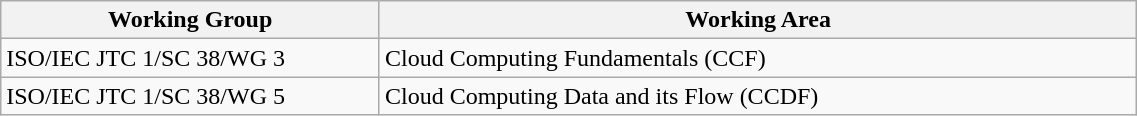<table class="wikitable" width="60%">
<tr>
<th width="20%">Working Group</th>
<th width="40%">Working Area</th>
</tr>
<tr>
<td>ISO/IEC JTC 1/SC 38/WG 3</td>
<td>Cloud Computing Fundamentals (CCF)</td>
</tr>
<tr>
<td>ISO/IEC JTC 1/SC 38/WG 5</td>
<td>Cloud Computing Data and its Flow (CCDF)</td>
</tr>
</table>
